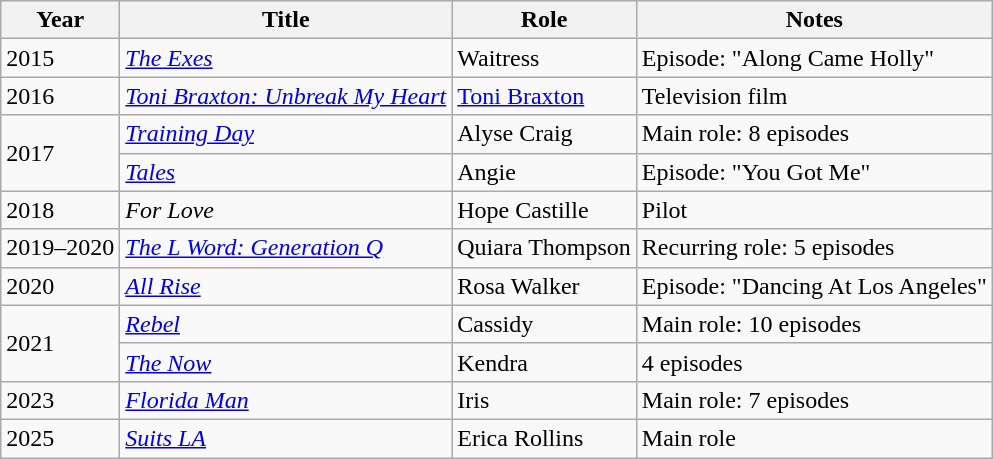<table class="wikitable sortable">
<tr>
<th>Year</th>
<th>Title</th>
<th>Role</th>
<th class="unsortable">Notes</th>
</tr>
<tr>
<td>2015</td>
<td><em><a href='#'>The Exes</a></em></td>
<td>Waitress</td>
<td>Episode: "Along Came Holly"</td>
</tr>
<tr>
<td>2016</td>
<td><em><a href='#'>Toni Braxton: Unbreak My Heart</a></em></td>
<td><a href='#'>Toni Braxton</a></td>
<td>Television film</td>
</tr>
<tr>
<td rowspan=2>2017</td>
<td><em><a href='#'>Training Day</a></em></td>
<td>Alyse Craig</td>
<td>Main role: 8 episodes</td>
</tr>
<tr>
<td><em><a href='#'>Tales</a></em></td>
<td>Angie</td>
<td>Episode: "You Got Me"</td>
</tr>
<tr>
<td>2018</td>
<td><em>For Love</em></td>
<td>Hope Castille</td>
<td>Pilot</td>
</tr>
<tr>
<td>2019–2020</td>
<td><em><a href='#'>The L Word: Generation Q</a></em></td>
<td>Quiara Thompson</td>
<td>Recurring role: 5 episodes</td>
</tr>
<tr>
<td>2020</td>
<td><em><a href='#'>All Rise</a></em></td>
<td>Rosa Walker</td>
<td>Episode: "Dancing At Los Angeles"</td>
</tr>
<tr>
<td rowspan=2>2021</td>
<td><em><a href='#'>Rebel</a></em></td>
<td>Cassidy</td>
<td>Main role: 10 episodes</td>
</tr>
<tr>
<td><em><a href='#'>The Now</a></em></td>
<td>Kendra</td>
<td>4 episodes</td>
</tr>
<tr>
<td>2023</td>
<td><em><a href='#'>Florida Man</a></em></td>
<td>Iris</td>
<td>Main role: 7 episodes</td>
</tr>
<tr>
<td>2025</td>
<td><em><a href='#'>Suits LA</a></em></td>
<td>Erica Rollins</td>
<td>Main role</td>
</tr>
</table>
